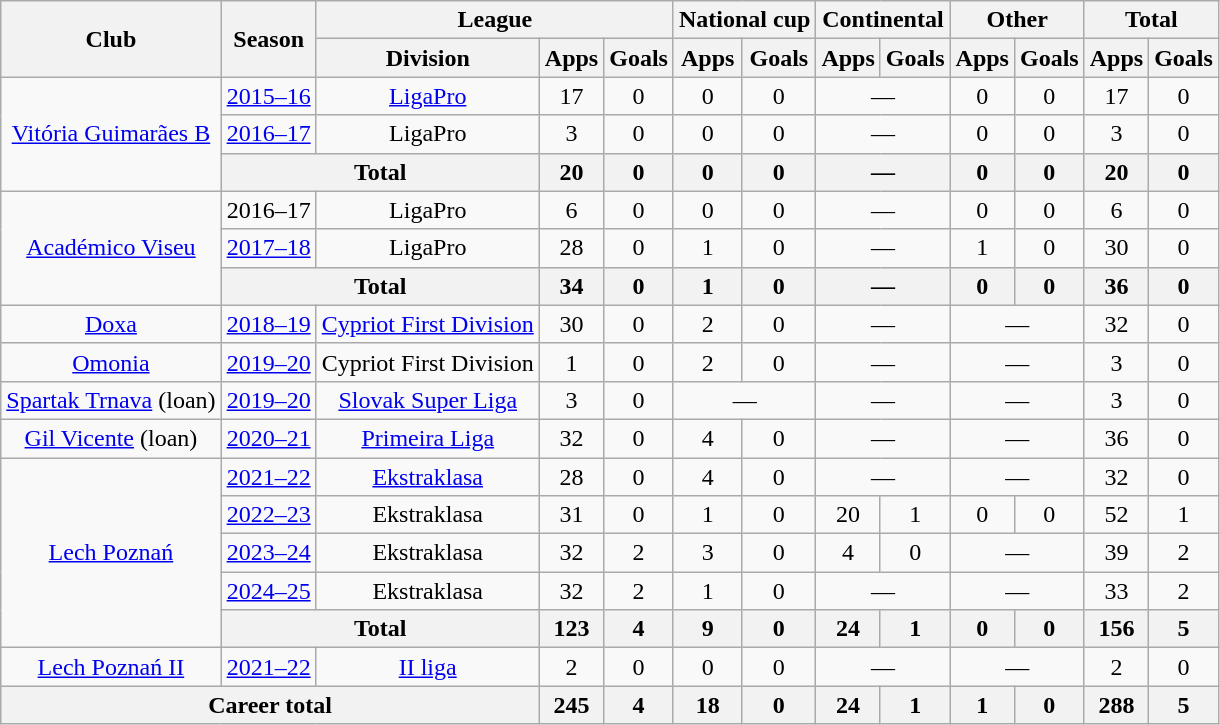<table class="wikitable" style="text-align: center">
<tr>
<th rowspan=2>Club</th>
<th rowspan=2>Season</th>
<th colspan=3>League</th>
<th colspan=2>National cup</th>
<th colspan=2>Continental</th>
<th colspan=2>Other</th>
<th colspan=2>Total</th>
</tr>
<tr>
<th>Division</th>
<th>Apps</th>
<th>Goals</th>
<th>Apps</th>
<th>Goals</th>
<th>Apps</th>
<th>Goals</th>
<th>Apps</th>
<th>Goals</th>
<th>Apps</th>
<th>Goals</th>
</tr>
<tr>
<td rowspan="3"><a href='#'>Vitória Guimarães B</a></td>
<td><a href='#'>2015–16</a></td>
<td><a href='#'>LigaPro</a></td>
<td>17</td>
<td>0</td>
<td>0</td>
<td>0</td>
<td colspan="2">—</td>
<td>0</td>
<td>0</td>
<td>17</td>
<td>0</td>
</tr>
<tr>
<td><a href='#'>2016–17</a></td>
<td>LigaPro</td>
<td>3</td>
<td>0</td>
<td>0</td>
<td>0</td>
<td colspan="2">—</td>
<td>0</td>
<td>0</td>
<td>3</td>
<td>0</td>
</tr>
<tr>
<th colspan="2">Total</th>
<th>20</th>
<th>0</th>
<th>0</th>
<th>0</th>
<th colspan="2">—</th>
<th>0</th>
<th>0</th>
<th>20</th>
<th>0</th>
</tr>
<tr>
<td rowspan="3"><a href='#'>Académico Viseu</a></td>
<td>2016–17</td>
<td>LigaPro</td>
<td>6</td>
<td>0</td>
<td>0</td>
<td>0</td>
<td colspan="2">—</td>
<td>0</td>
<td>0</td>
<td>6</td>
<td>0</td>
</tr>
<tr>
<td><a href='#'>2017–18</a></td>
<td>LigaPro</td>
<td>28</td>
<td>0</td>
<td>1</td>
<td>0</td>
<td colspan="2">—</td>
<td>1</td>
<td>0</td>
<td>30</td>
<td>0</td>
</tr>
<tr>
<th colspan="2">Total</th>
<th>34</th>
<th>0</th>
<th>1</th>
<th>0</th>
<th colspan="2">—</th>
<th>0</th>
<th>0</th>
<th>36</th>
<th>0</th>
</tr>
<tr>
<td><a href='#'>Doxa</a></td>
<td><a href='#'>2018–19</a></td>
<td><a href='#'>Cypriot First Division</a></td>
<td>30</td>
<td>0</td>
<td>2</td>
<td>0</td>
<td colspan="2">—</td>
<td colspan="2">—</td>
<td>32</td>
<td>0</td>
</tr>
<tr>
<td><a href='#'>Omonia</a></td>
<td><a href='#'>2019–20</a></td>
<td>Cypriot First Division</td>
<td>1</td>
<td>0</td>
<td>2</td>
<td>0</td>
<td colspan="2">—</td>
<td colspan="2">—</td>
<td>3</td>
<td>0</td>
</tr>
<tr>
<td><a href='#'>Spartak Trnava</a> (loan)</td>
<td><a href='#'>2019–20</a></td>
<td><a href='#'>Slovak Super Liga</a></td>
<td>3</td>
<td>0</td>
<td colspan="2">—</td>
<td colspan="2">—</td>
<td colspan="2">—</td>
<td>3</td>
<td>0</td>
</tr>
<tr>
<td><a href='#'>Gil Vicente</a> (loan)</td>
<td><a href='#'>2020–21</a></td>
<td><a href='#'>Primeira Liga</a></td>
<td>32</td>
<td>0</td>
<td>4</td>
<td>0</td>
<td colspan="2">—</td>
<td colspan="2">—</td>
<td>36</td>
<td>0</td>
</tr>
<tr>
<td rowspan=5><a href='#'>Lech Poznań</a></td>
<td><a href='#'>2021–22</a></td>
<td><a href='#'>Ekstraklasa</a></td>
<td>28</td>
<td>0</td>
<td>4</td>
<td>0</td>
<td colspan="2">—</td>
<td colspan="2">—</td>
<td>32</td>
<td>0</td>
</tr>
<tr>
<td><a href='#'>2022–23</a></td>
<td>Ekstraklasa</td>
<td>31</td>
<td>0</td>
<td>1</td>
<td>0</td>
<td>20</td>
<td>1</td>
<td>0</td>
<td>0</td>
<td>52</td>
<td>1</td>
</tr>
<tr>
<td><a href='#'>2023–24</a></td>
<td>Ekstraklasa</td>
<td>32</td>
<td>2</td>
<td>3</td>
<td>0</td>
<td>4</td>
<td>0</td>
<td colspan="2">—</td>
<td>39</td>
<td>2</td>
</tr>
<tr>
<td><a href='#'>2024–25</a></td>
<td>Ekstraklasa</td>
<td>32</td>
<td>2</td>
<td>1</td>
<td>0</td>
<td colspan="2">—</td>
<td colspan="2">—</td>
<td>33</td>
<td>2</td>
</tr>
<tr>
<th colspan="2">Total</th>
<th>123</th>
<th>4</th>
<th>9</th>
<th>0</th>
<th>24</th>
<th>1</th>
<th>0</th>
<th>0</th>
<th>156</th>
<th>5</th>
</tr>
<tr>
<td><a href='#'>Lech Poznań II</a></td>
<td><a href='#'>2021–22</a></td>
<td><a href='#'>II liga</a></td>
<td>2</td>
<td>0</td>
<td>0</td>
<td>0</td>
<td colspan="2">—</td>
<td colspan="2">—</td>
<td>2</td>
<td>0</td>
</tr>
<tr>
<th colspan="3">Career total</th>
<th>245</th>
<th>4</th>
<th>18</th>
<th>0</th>
<th>24</th>
<th>1</th>
<th>1</th>
<th>0</th>
<th>288</th>
<th>5</th>
</tr>
</table>
